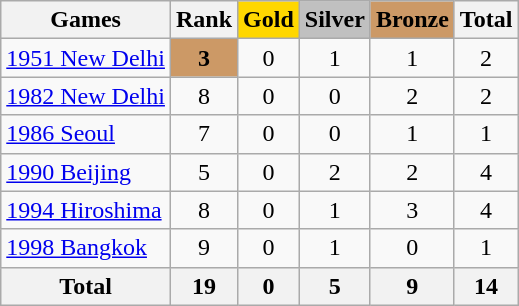<table class="wikitable sortable" style="text-align:center">
<tr>
<th>Games</th>
<th>Rank</th>
<th style="background-color:gold;">Gold</th>
<th style="background-color:silver;">Silver</th>
<th style="background-color:#c96;">Bronze</th>
<th>Total</th>
</tr>
<tr>
<td align=left><a href='#'>1951 New Delhi</a></td>
<td bgcolor=#c96><strong>3</strong></td>
<td>0</td>
<td>1</td>
<td>1</td>
<td>2</td>
</tr>
<tr>
<td align=left><a href='#'>1982 New Delhi</a></td>
<td>8</td>
<td>0</td>
<td>0</td>
<td>2</td>
<td>2</td>
</tr>
<tr>
<td align=left><a href='#'>1986 Seoul</a></td>
<td>7</td>
<td>0</td>
<td>0</td>
<td>1</td>
<td>1</td>
</tr>
<tr>
<td align=left><a href='#'>1990 Beijing</a></td>
<td>5</td>
<td>0</td>
<td>2</td>
<td>2</td>
<td>4</td>
</tr>
<tr>
<td align=left><a href='#'>1994 Hiroshima</a></td>
<td>8</td>
<td>0</td>
<td>1</td>
<td>3</td>
<td>4</td>
</tr>
<tr>
<td align=left><a href='#'>1998 Bangkok</a></td>
<td>9</td>
<td>0</td>
<td>1</td>
<td>0</td>
<td>1</td>
</tr>
<tr>
<th>Total</th>
<th>19</th>
<th>0</th>
<th>5</th>
<th>9</th>
<th>14</th>
</tr>
</table>
